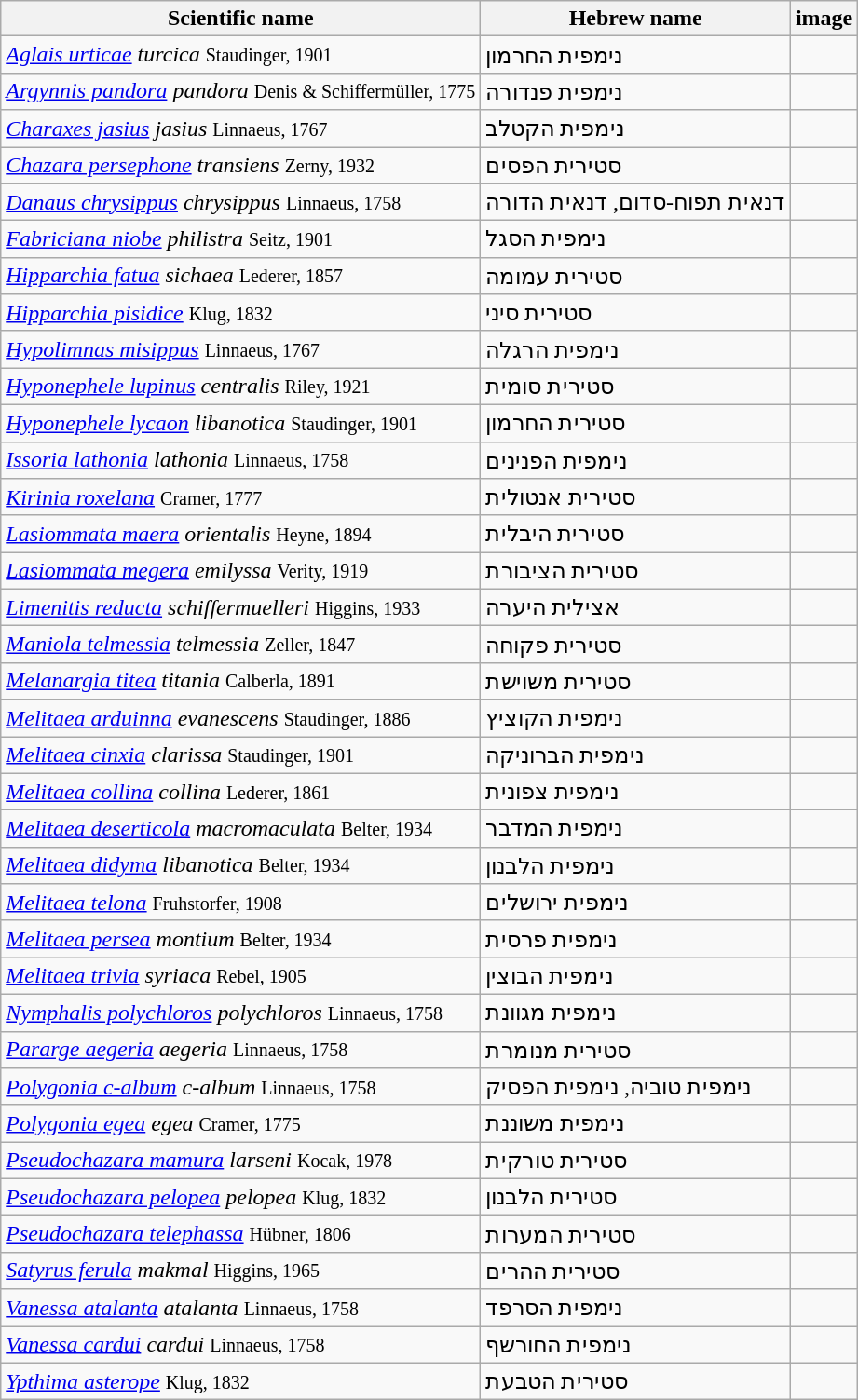<table class="wikitable sortable" border="1">
<tr>
<th>Scientific name</th>
<th>Hebrew name</th>
<th>image</th>
</tr>
<tr>
<td><em><a href='#'>Aglais urticae</a> turcica</em> <small>Staudinger, 1901</small></td>
<td>נימפית החרמון</td>
<td></td>
</tr>
<tr>
<td><em><a href='#'>Argynnis pandora</a> pandora</em> <small>Denis & Schiffermüller, 1775</small></td>
<td>נימפית פנדורה</td>
</tr>
<tr>
<td><em><a href='#'>Charaxes jasius</a> jasius</em> <small>Linnaeus, 1767</small></td>
<td>נימפית הקטלב</td>
<td></td>
</tr>
<tr>
<td><em><a href='#'>Chazara persephone</a> transiens</em> <small>Zerny, 1932</small></td>
<td>סטירית הפסים</td>
<td></td>
</tr>
<tr>
<td><em><a href='#'>Danaus chrysippus</a> chrysippus</em> <small>Linnaeus, 1758</small></td>
<td>דנאית תפוח-סדום, דנאית הדורה</td>
<td></td>
</tr>
<tr>
<td><em><a href='#'>Fabriciana niobe</a> philistra</em> <small>Seitz, 1901</small></td>
<td>נימפית הסגל</td>
<td></td>
</tr>
<tr>
<td><em><a href='#'>Hipparchia fatua</a> sichaea</em> <small>Lederer, 1857</small></td>
<td>סטירית עמומה</td>
<td></td>
</tr>
<tr>
<td><em><a href='#'>Hipparchia pisidice</a></em> <small>Klug, 1832</small></td>
<td>סטירית סיני</td>
<td></td>
</tr>
<tr>
<td><em><a href='#'>Hypolimnas misippus</a></em> <small>Linnaeus, 1767</small></td>
<td>נימפית הרגלה</td>
<td></td>
</tr>
<tr>
<td><em><a href='#'>Hyponephele lupinus</a> centralis</em> <small>Riley, 1921</small></td>
<td>סטירית סומית</td>
<td></td>
</tr>
<tr>
<td><em><a href='#'>Hyponephele lycaon</a> libanotica</em> <small>Staudinger, 1901</small></td>
<td>סטירית החרמון</td>
<td></td>
</tr>
<tr>
<td><em><a href='#'>Issoria lathonia</a> lathonia</em> <small>Linnaeus, 1758</small></td>
<td>נימפית הפנינים</td>
<td></td>
</tr>
<tr>
<td><em><a href='#'>Kirinia roxelana</a></em> <small>Cramer, 1777</small></td>
<td>סטירית אנטולית</td>
<td></td>
</tr>
<tr>
<td><em><a href='#'>Lasiommata maera</a> orientalis</em> <small>Heyne, 1894</small></td>
<td>סטירית היבלית</td>
<td></td>
</tr>
<tr>
<td><em><a href='#'>Lasiommata megera</a> emilyssa</em> <small>Verity, 1919</small></td>
<td>סטירית הציבורת</td>
<td></td>
</tr>
<tr>
<td><em><a href='#'>Limenitis reducta</a> schiffermuelleri</em> <small>Higgins, 1933 </small></td>
<td>אצילית היערה</td>
<td></td>
</tr>
<tr>
<td><em><a href='#'>Maniola telmessia</a> telmessia</em> <small>Zeller, 1847</small></td>
<td>סטירית פקוחה</td>
<td></td>
</tr>
<tr>
<td><em><a href='#'>Melanargia titea</a> titania</em> <small>Calberla, 1891</small></td>
<td>סטירית משוישת</td>
<td><br></td>
</tr>
<tr>
<td><em><a href='#'>Melitaea arduinna</a> evanescens</em> <small>Staudinger, 1886</small></td>
<td>נימפית הקוציץ</td>
<td></td>
</tr>
<tr>
<td><em><a href='#'>Melitaea cinxia</a> clarissa</em> <small>Staudinger, 1901</small></td>
<td>נימפית הברוניקה</td>
<td></td>
</tr>
<tr>
<td><em><a href='#'>Melitaea collina</a> collina</em> <small>Lederer, 1861</small></td>
<td>נימפית צפונית</td>
<td></td>
</tr>
<tr>
<td><em><a href='#'>Melitaea deserticola</a> macromaculata</em> <small>Belter, 1934</small></td>
<td>נימפית המדבר</td>
<td></td>
</tr>
<tr>
<td><em><a href='#'>Melitaea didyma</a> libanotica</em> <small>Belter, 1934</small></td>
<td>נימפית הלבנון</td>
<td></td>
</tr>
<tr>
<td><em><a href='#'>Melitaea telona</a></em> <small>Fruhstorfer, 1908</small></td>
<td>נימפית ירושלים</td>
<td></td>
</tr>
<tr>
<td><em><a href='#'>Melitaea persea</a> montium</em> <small>Belter, 1934</small></td>
<td>נימפית פרסית</td>
<td></td>
</tr>
<tr>
<td><em><a href='#'>Melitaea trivia</a> syriaca</em> <small>Rebel, 1905</small></td>
<td>נימפית הבוצין</td>
<td></td>
</tr>
<tr>
<td><em><a href='#'>Nymphalis polychloros</a> polychloros</em> <small>Linnaeus, 1758</small></td>
<td>נימפית מגוונת</td>
<td></td>
</tr>
<tr>
<td><em><a href='#'>Pararge aegeria</a> aegeria</em> <small>Linnaeus, 1758</small></td>
<td>סטירית מנומרת</td>
<td></td>
</tr>
<tr>
<td><em><a href='#'>Polygonia c-album</a> c-album</em> <small>Linnaeus, 1758</small></td>
<td>נימפית טוביה, נימפית הפסיק</td>
<td></td>
</tr>
<tr>
<td><em><a href='#'>Polygonia egea</a> egea</em> <small>Cramer, 1775</small></td>
<td>נימפית משוננת</td>
<td></td>
</tr>
<tr>
<td><em><a href='#'>Pseudochazara mamura</a> larseni</em> <small>Kocak, 1978</small></td>
<td>סטירית טורקית</td>
<td></td>
</tr>
<tr>
<td><em><a href='#'>Pseudochazara pelopea</a> pelopea</em> <small>Klug, 1832</small></td>
<td>סטירית הלבנון</td>
<td></td>
</tr>
<tr>
<td><em><a href='#'>Pseudochazara telephassa</a></em> <small>Hübner, 1806</small></td>
<td>סטירית המערות</td>
<td></td>
</tr>
<tr>
<td><em><a href='#'>Satyrus ferula</a> makmal</em> <small>Higgins, 1965</small></td>
<td>סטירית ההרים</td>
<td></td>
</tr>
<tr>
<td><em><a href='#'>Vanessa atalanta</a> atalanta</em> <small>Linnaeus, 1758</small></td>
<td>נימפית הסרפד</td>
<td></td>
</tr>
<tr>
<td><em><a href='#'>Vanessa cardui</a> cardui</em> <small>Linnaeus, 1758</small></td>
<td>נימפית החורשף</td>
<td></td>
</tr>
<tr>
<td><em><a href='#'>Ypthima asterope</a></em> <small>Klug, 1832</small></td>
<td>סטירית הטבעת</td>
<td></td>
</tr>
</table>
